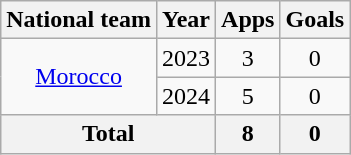<table class=wikitable style=text-align:center>
<tr>
<th>National team</th>
<th>Year</th>
<th>Apps</th>
<th>Goals</th>
</tr>
<tr>
<td rowspan="2"><a href='#'>Morocco</a></td>
<td>2023</td>
<td>3</td>
<td>0</td>
</tr>
<tr>
<td>2024</td>
<td>5</td>
<td>0</td>
</tr>
<tr>
<th colspan="2">Total</th>
<th>8</th>
<th>0</th>
</tr>
</table>
